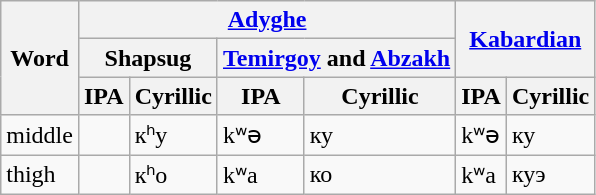<table class="wikitable" border="1" text-align="right">
<tr>
<th rowspan="3">Word</th>
<th colspan="4"><a href='#'>Adyghe</a></th>
<th colspan="2" rowspan="2"><a href='#'>Kabardian</a></th>
</tr>
<tr>
<th colspan="2">Shapsug</th>
<th colspan="2"><a href='#'>Temirgoy</a> and <a href='#'>Abzakh</a></th>
</tr>
<tr>
<th>IPA</th>
<th>Cyrillic</th>
<th>IPA</th>
<th>Cyrillic</th>
<th>IPA</th>
<th>Cyrillic</th>
</tr>
<tr>
<td>middle</td>
<td></td>
<td>кʰу</td>
<td>kʷə</td>
<td>ку</td>
<td>kʷə</td>
<td>ку</td>
</tr>
<tr>
<td>thigh</td>
<td></td>
<td>кʰо</td>
<td>kʷa</td>
<td>ко</td>
<td>kʷa</td>
<td>куэ</td>
</tr>
</table>
